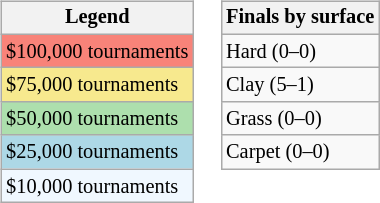<table>
<tr valign=top>
<td><br><table class=wikitable style="font-size:85%">
<tr>
<th>Legend</th>
</tr>
<tr style="background:#f88379;">
<td>$100,000 tournaments</td>
</tr>
<tr style="background:#f7e98e;">
<td>$75,000 tournaments</td>
</tr>
<tr style="background:#addfad;">
<td>$50,000 tournaments</td>
</tr>
<tr style="background:lightblue;">
<td>$25,000 tournaments</td>
</tr>
<tr style="background:#f0f8ff;">
<td>$10,000 tournaments</td>
</tr>
</table>
</td>
<td><br><table class=wikitable style="font-size:85%">
<tr>
<th>Finals by surface</th>
</tr>
<tr>
<td>Hard (0–0)</td>
</tr>
<tr>
<td>Clay (5–1)</td>
</tr>
<tr>
<td>Grass (0–0)</td>
</tr>
<tr>
<td>Carpet (0–0)</td>
</tr>
</table>
</td>
</tr>
</table>
